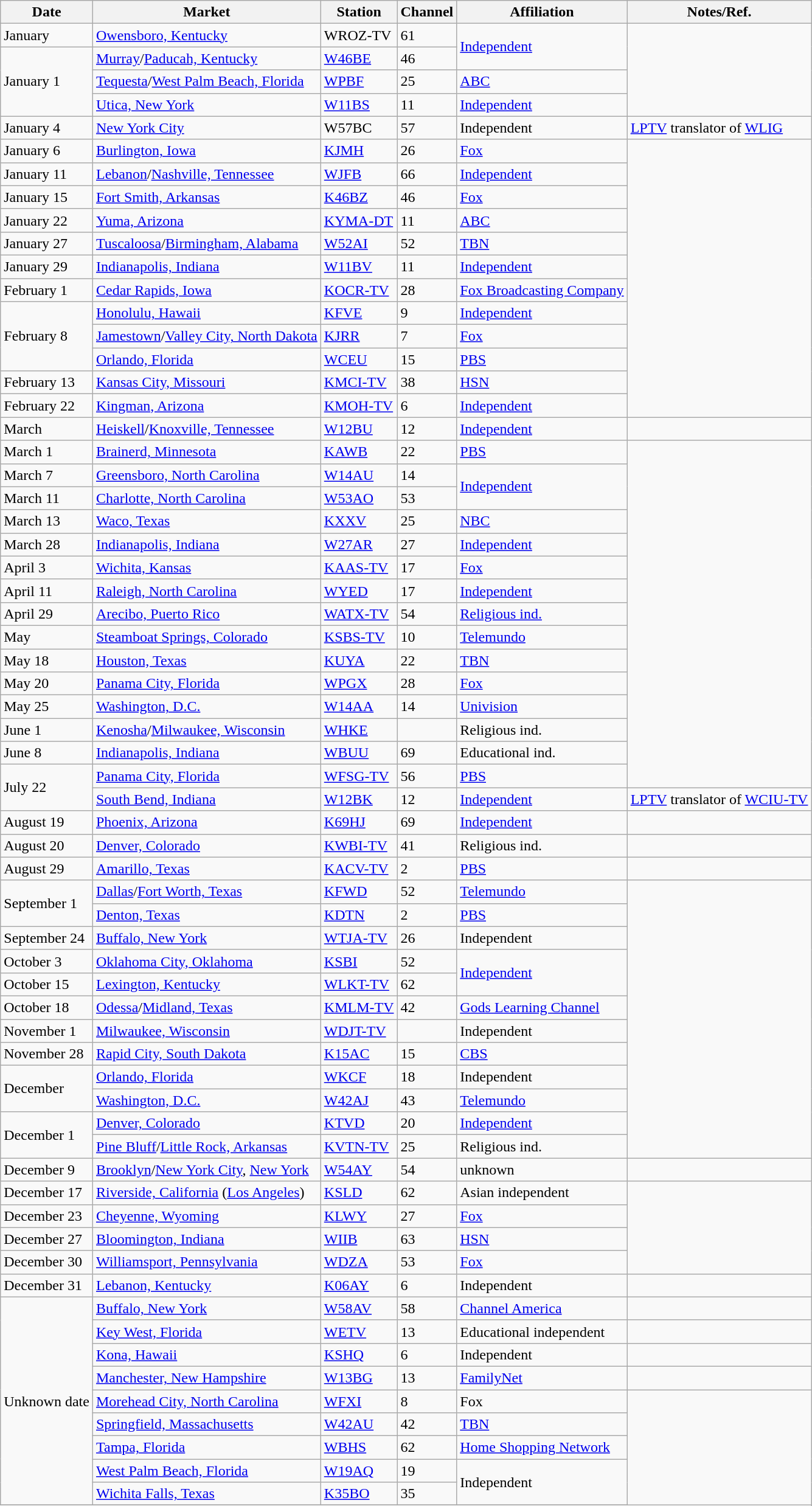<table class="wikitable">
<tr>
<th>Date</th>
<th>Market</th>
<th>Station</th>
<th>Channel</th>
<th>Affiliation</th>
<th>Notes/Ref.</th>
</tr>
<tr>
<td>January</td>
<td><a href='#'>Owensboro, Kentucky</a></td>
<td>WROZ-TV</td>
<td>61</td>
<td rowspan=2><a href='#'>Independent</a></td>
</tr>
<tr>
<td rowspan=3>January 1</td>
<td><a href='#'>Murray</a>/<a href='#'>Paducah, Kentucky</a></td>
<td><a href='#'>W46BE</a></td>
<td>46</td>
</tr>
<tr>
<td><a href='#'>Tequesta</a>/<a href='#'>West Palm Beach, Florida</a></td>
<td><a href='#'>WPBF</a></td>
<td>25</td>
<td><a href='#'>ABC</a></td>
</tr>
<tr>
<td><a href='#'>Utica, New York</a></td>
<td><a href='#'>W11BS</a></td>
<td>11</td>
<td><a href='#'>Independent</a></td>
</tr>
<tr>
<td>January 4</td>
<td><a href='#'>New York City</a></td>
<td>W57BC</td>
<td>57</td>
<td>Independent</td>
<td><a href='#'>LPTV</a> translator of <a href='#'>WLIG</a></td>
</tr>
<tr>
<td>January 6</td>
<td><a href='#'>Burlington, Iowa</a> <br> </td>
<td><a href='#'>KJMH</a></td>
<td>26</td>
<td><a href='#'>Fox</a></td>
</tr>
<tr>
<td>January 11</td>
<td><a href='#'>Lebanon</a>/<a href='#'>Nashville, Tennessee</a></td>
<td><a href='#'>WJFB</a></td>
<td>66</td>
<td><a href='#'>Independent</a></td>
</tr>
<tr>
<td>January 15</td>
<td><a href='#'>Fort Smith, Arkansas</a></td>
<td><a href='#'>K46BZ</a></td>
<td>46</td>
<td><a href='#'>Fox</a></td>
</tr>
<tr>
<td>January 22</td>
<td><a href='#'>Yuma, Arizona</a> <br> </td>
<td><a href='#'>KYMA-DT</a></td>
<td>11</td>
<td><a href='#'>ABC</a></td>
</tr>
<tr>
<td>January 27</td>
<td><a href='#'>Tuscaloosa</a>/<a href='#'>Birmingham, Alabama</a></td>
<td><a href='#'>W52AI</a></td>
<td>52</td>
<td><a href='#'>TBN</a></td>
</tr>
<tr>
<td>January 29</td>
<td><a href='#'>Indianapolis, Indiana</a></td>
<td><a href='#'>W11BV</a></td>
<td>11</td>
<td><a href='#'>Independent</a></td>
</tr>
<tr>
<td>February 1</td>
<td><a href='#'>Cedar Rapids, Iowa</a></td>
<td><a href='#'>KOCR-TV</a></td>
<td>28</td>
<td><a href='#'>Fox Broadcasting Company</a></td>
</tr>
<tr>
<td rowspan=3>February 8</td>
<td><a href='#'>Honolulu, Hawaii</a></td>
<td><a href='#'>KFVE</a></td>
<td>9</td>
<td><a href='#'>Independent</a></td>
</tr>
<tr>
<td><a href='#'>Jamestown</a>/<a href='#'>Valley City, North Dakota</a></td>
<td><a href='#'>KJRR</a></td>
<td>7</td>
<td><a href='#'>Fox</a></td>
</tr>
<tr>
<td><a href='#'>Orlando, Florida</a></td>
<td><a href='#'>WCEU</a></td>
<td>15</td>
<td><a href='#'>PBS</a></td>
</tr>
<tr>
<td>February 13</td>
<td><a href='#'>Kansas City, Missouri</a></td>
<td><a href='#'>KMCI-TV</a></td>
<td>38</td>
<td><a href='#'>HSN</a></td>
</tr>
<tr>
<td>February 22</td>
<td><a href='#'>Kingman, Arizona</a></td>
<td><a href='#'>KMOH-TV</a></td>
<td>6</td>
<td><a href='#'>Independent</a></td>
</tr>
<tr>
<td>March</td>
<td><a href='#'>Heiskell</a>/<a href='#'>Knoxville, Tennessee</a></td>
<td><a href='#'>W12BU</a></td>
<td>12</td>
<td><a href='#'>Independent</a></td>
<td></td>
</tr>
<tr>
<td>March 1</td>
<td><a href='#'>Brainerd, Minnesota</a></td>
<td><a href='#'>KAWB</a></td>
<td>22</td>
<td><a href='#'>PBS</a></td>
</tr>
<tr>
<td>March 7</td>
<td><a href='#'>Greensboro, North Carolina</a></td>
<td><a href='#'>W14AU</a></td>
<td>14</td>
<td rowspan=2><a href='#'>Independent</a></td>
</tr>
<tr>
<td>March 11</td>
<td><a href='#'>Charlotte, North Carolina</a></td>
<td><a href='#'>W53AO</a></td>
<td>53</td>
</tr>
<tr>
<td>March 13</td>
<td><a href='#'>Waco, Texas</a></td>
<td><a href='#'>KXXV</a></td>
<td>25</td>
<td><a href='#'>NBC</a></td>
</tr>
<tr>
<td>March 28</td>
<td><a href='#'>Indianapolis, Indiana</a></td>
<td><a href='#'>W27AR</a></td>
<td>27</td>
<td><a href='#'>Independent</a></td>
</tr>
<tr>
<td>April 3</td>
<td><a href='#'>Wichita, Kansas</a></td>
<td><a href='#'>KAAS-TV</a></td>
<td>17</td>
<td><a href='#'>Fox</a></td>
</tr>
<tr>
<td>April 11</td>
<td><a href='#'>Raleigh, North Carolina</a></td>
<td><a href='#'>WYED</a></td>
<td>17</td>
<td><a href='#'>Independent</a></td>
</tr>
<tr>
<td>April 29</td>
<td><a href='#'>Arecibo, Puerto Rico</a></td>
<td><a href='#'>WATX-TV</a></td>
<td>54</td>
<td><a href='#'>Religious ind.</a></td>
</tr>
<tr>
<td>May</td>
<td><a href='#'>Steamboat Springs, Colorado</a></td>
<td><a href='#'>KSBS-TV</a></td>
<td>10</td>
<td><a href='#'>Telemundo</a></td>
</tr>
<tr>
<td>May 18</td>
<td><a href='#'>Houston, Texas</a></td>
<td><a href='#'>KUYA</a></td>
<td>22</td>
<td><a href='#'>TBN</a></td>
</tr>
<tr>
<td>May 20</td>
<td><a href='#'>Panama City, Florida</a></td>
<td><a href='#'>WPGX</a></td>
<td>28</td>
<td><a href='#'>Fox</a></td>
</tr>
<tr>
<td>May 25</td>
<td><a href='#'>Washington, D.C.</a></td>
<td><a href='#'>W14AA</a></td>
<td>14</td>
<td><a href='#'>Univision</a></td>
</tr>
<tr>
<td>June 1</td>
<td><a href='#'>Kenosha</a>/<a href='#'>Milwaukee, Wisconsin</a></td>
<td><a href='#'>WHKE</a></td>
<td></td>
<td>Religious ind.</td>
</tr>
<tr>
<td>June 8</td>
<td><a href='#'>Indianapolis, Indiana</a></td>
<td><a href='#'>WBUU</a></td>
<td>69</td>
<td>Educational ind.</td>
</tr>
<tr>
<td rowspan="2">July 22</td>
<td><a href='#'>Panama City, Florida</a></td>
<td><a href='#'>WFSG-TV</a></td>
<td>56</td>
<td><a href='#'>PBS</a></td>
</tr>
<tr>
<td><a href='#'>South Bend, Indiana</a></td>
<td><a href='#'>W12BK</a></td>
<td>12</td>
<td><a href='#'>Independent</a></td>
<td><a href='#'>LPTV</a> translator of <a href='#'>WCIU-TV</a></td>
</tr>
<tr>
<td>August 19</td>
<td><a href='#'>Phoenix, Arizona</a></td>
<td><a href='#'>K69HJ</a></td>
<td>69</td>
<td><a href='#'>Independent</a></td>
</tr>
<tr>
<td>August 20</td>
<td><a href='#'>Denver, Colorado</a></td>
<td><a href='#'>KWBI-TV</a></td>
<td>41</td>
<td>Religious ind.</td>
<td></td>
</tr>
<tr>
<td>August 29</td>
<td><a href='#'>Amarillo, Texas</a></td>
<td><a href='#'>KACV-TV</a></td>
<td>2</td>
<td><a href='#'>PBS</a></td>
<td></td>
</tr>
<tr>
<td rowspan=2>September 1</td>
<td><a href='#'>Dallas</a>/<a href='#'>Fort Worth, Texas</a></td>
<td><a href='#'>KFWD</a></td>
<td>52</td>
<td><a href='#'>Telemundo</a></td>
</tr>
<tr>
<td><a href='#'>Denton, Texas</a> <br> </td>
<td><a href='#'>KDTN</a></td>
<td>2</td>
<td><a href='#'>PBS</a></td>
</tr>
<tr>
<td>September 24</td>
<td><a href='#'>Buffalo, New York</a></td>
<td><a href='#'>WTJA-TV</a></td>
<td>26</td>
<td>Independent</td>
</tr>
<tr>
<td>October 3</td>
<td><a href='#'>Oklahoma City, Oklahoma</a></td>
<td><a href='#'>KSBI</a></td>
<td>52</td>
<td rowspan=2><a href='#'>Independent</a></td>
</tr>
<tr>
<td>October 15</td>
<td><a href='#'>Lexington, Kentucky</a></td>
<td><a href='#'>WLKT-TV</a></td>
<td>62</td>
</tr>
<tr>
<td>October 18</td>
<td><a href='#'>Odessa</a>/<a href='#'>Midland, Texas</a></td>
<td><a href='#'>KMLM-TV</a></td>
<td>42</td>
<td><a href='#'>Gods Learning Channel</a></td>
</tr>
<tr>
<td>November 1</td>
<td><a href='#'>Milwaukee, Wisconsin</a></td>
<td><a href='#'>WDJT-TV</a></td>
<td></td>
<td>Independent</td>
</tr>
<tr>
<td>November 28</td>
<td><a href='#'>Rapid City, South Dakota</a></td>
<td><a href='#'>K15AC</a></td>
<td>15</td>
<td><a href='#'>CBS</a></td>
</tr>
<tr>
<td rowspan=2>December</td>
<td><a href='#'>Orlando, Florida</a></td>
<td><a href='#'>WKCF</a></td>
<td>18</td>
<td>Independent</td>
</tr>
<tr>
<td><a href='#'>Washington, D.C.</a></td>
<td><a href='#'>W42AJ</a></td>
<td>43</td>
<td><a href='#'>Telemundo</a></td>
</tr>
<tr>
<td rowspan=2>December 1</td>
<td><a href='#'>Denver, Colorado</a></td>
<td><a href='#'>KTVD</a></td>
<td>20</td>
<td><a href='#'>Independent</a></td>
</tr>
<tr>
<td><a href='#'>Pine Bluff</a>/<a href='#'>Little Rock, Arkansas</a></td>
<td><a href='#'>KVTN-TV</a></td>
<td>25</td>
<td>Religious ind.</td>
</tr>
<tr>
<td>December 9</td>
<td><a href='#'>Brooklyn</a>/<a href='#'>New York City</a>, <a href='#'>New York</a></td>
<td><a href='#'>W54AY</a></td>
<td>54</td>
<td>unknown</td>
<td></td>
</tr>
<tr>
<td>December 17</td>
<td><a href='#'>Riverside, California</a> (<a href='#'>Los Angeles</a>)</td>
<td><a href='#'>KSLD</a></td>
<td>62</td>
<td>Asian independent</td>
</tr>
<tr>
<td>December 23</td>
<td><a href='#'>Cheyenne, Wyoming</a></td>
<td><a href='#'>KLWY</a></td>
<td>27</td>
<td><a href='#'>Fox</a></td>
</tr>
<tr>
<td>December 27</td>
<td><a href='#'>Bloomington, Indiana</a></td>
<td><a href='#'>WIIB</a></td>
<td>63</td>
<td><a href='#'>HSN</a></td>
</tr>
<tr>
<td>December 30</td>
<td><a href='#'>Williamsport, Pennsylvania</a> <br> </td>
<td><a href='#'>WDZA</a></td>
<td>53</td>
<td><a href='#'>Fox</a></td>
</tr>
<tr>
<td>December 31</td>
<td><a href='#'>Lebanon, Kentucky</a></td>
<td><a href='#'>K06AY</a></td>
<td>6</td>
<td>Independent</td>
<td></td>
</tr>
<tr>
<td rowspan=9>Unknown date</td>
<td><a href='#'>Buffalo, New York</a></td>
<td><a href='#'>W58AV</a></td>
<td>58</td>
<td><a href='#'>Channel America</a></td>
<td></td>
</tr>
<tr>
<td><a href='#'>Key West, Florida</a></td>
<td><a href='#'>WETV</a></td>
<td>13</td>
<td>Educational independent</td>
<td></td>
</tr>
<tr>
<td><a href='#'>Kona, Hawaii</a></td>
<td><a href='#'>KSHQ</a></td>
<td>6</td>
<td>Independent</td>
</tr>
<tr>
<td><a href='#'>Manchester, New Hampshire</a></td>
<td><a href='#'>W13BG</a></td>
<td>13</td>
<td><a href='#'>FamilyNet</a></td>
<td></td>
</tr>
<tr>
<td><a href='#'>Morehead City, North Carolina</a></td>
<td><a href='#'>WFXI</a></td>
<td>8</td>
<td>Fox</td>
</tr>
<tr>
<td><a href='#'>Springfield, Massachusetts</a></td>
<td><a href='#'>W42AU</a></td>
<td>42</td>
<td><a href='#'>TBN</a></td>
</tr>
<tr>
<td><a href='#'>Tampa, Florida</a></td>
<td><a href='#'>WBHS</a></td>
<td>62</td>
<td><a href='#'>Home Shopping Network</a></td>
</tr>
<tr>
<td><a href='#'>West Palm Beach, Florida</a></td>
<td><a href='#'>W19AQ</a></td>
<td>19</td>
<td rowspan=2>Independent</td>
</tr>
<tr>
<td><a href='#'>Wichita Falls, Texas</a></td>
<td><a href='#'>K35BO</a></td>
<td>35</td>
</tr>
<tr>
</tr>
</table>
